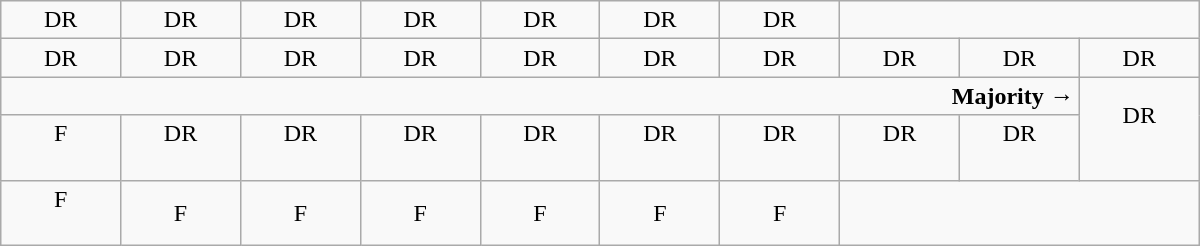<table class="wikitable" style="text-align:center" width=800px>
<tr>
<td>DR</td>
<td>DR</td>
<td>DR</td>
<td>DR</td>
<td>DR</td>
<td>DR</td>
<td>DR</td>
</tr>
<tr>
<td width=50px >DR</td>
<td width=50px >DR</td>
<td width=50px >DR</td>
<td width=50px >DR</td>
<td width=50px >DR</td>
<td width=50px >DR</td>
<td width=50px >DR</td>
<td width=50px >DR</td>
<td width=50px >DR</td>
<td width=50px >DR</td>
</tr>
<tr>
<td colspan=9 style="text-align:right"><strong>Majority →</strong></td>
<td rowspan=2 >DR<br><br></td>
</tr>
<tr>
<td>F<br><br></td>
<td>DR<br><br></td>
<td>DR<br><br></td>
<td>DR<br><br></td>
<td>DR<br><br></td>
<td>DR<br><br></td>
<td>DR<br><br></td>
<td>DR<br><br></td>
<td>DR<br><br></td>
</tr>
<tr>
<td>F<br><br></td>
<td>F</td>
<td>F</td>
<td>F</td>
<td>F</td>
<td>F</td>
<td>F</td>
</tr>
</table>
